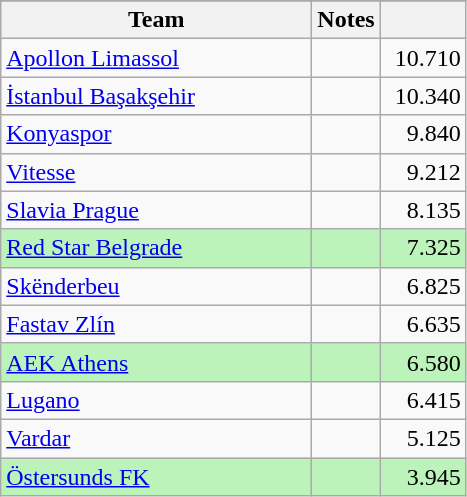<table class="wikitable" style="float:left; margin-right:1em;">
<tr>
</tr>
<tr>
<th width=200>Team</th>
<th>Notes</th>
<th width=50></th>
</tr>
<tr>
<td> <a href='#'>Apollon Limassol</a></td>
<td></td>
<td align=right>10.710</td>
</tr>
<tr>
<td> <a href='#'>İstanbul Başakşehir</a></td>
<td></td>
<td align=right>10.340</td>
</tr>
<tr>
<td> <a href='#'>Konyaspor</a></td>
<td></td>
<td align=right>9.840</td>
</tr>
<tr>
<td> <a href='#'>Vitesse</a></td>
<td></td>
<td align=right>9.212</td>
</tr>
<tr>
<td> <a href='#'>Slavia Prague</a></td>
<td></td>
<td align=right>8.135</td>
</tr>
<tr bgcolor=#BBF3BB>
<td> <a href='#'>Red Star Belgrade</a></td>
<td></td>
<td align=right>7.325</td>
</tr>
<tr>
<td> <a href='#'>Skënderbeu</a></td>
<td></td>
<td align=right>6.825</td>
</tr>
<tr>
<td> <a href='#'>Fastav Zlín</a></td>
<td></td>
<td align=right>6.635</td>
</tr>
<tr bgcolor=#BBF3BB>
<td> <a href='#'>AEK Athens</a></td>
<td></td>
<td align=right>6.580</td>
</tr>
<tr>
<td> <a href='#'>Lugano</a></td>
<td></td>
<td align=right>6.415</td>
</tr>
<tr>
<td> <a href='#'>Vardar</a></td>
<td></td>
<td align=right>5.125</td>
</tr>
<tr bgcolor=#BBF3BB>
<td> <a href='#'>Östersunds FK</a></td>
<td></td>
<td align=right>3.945</td>
</tr>
</table>
